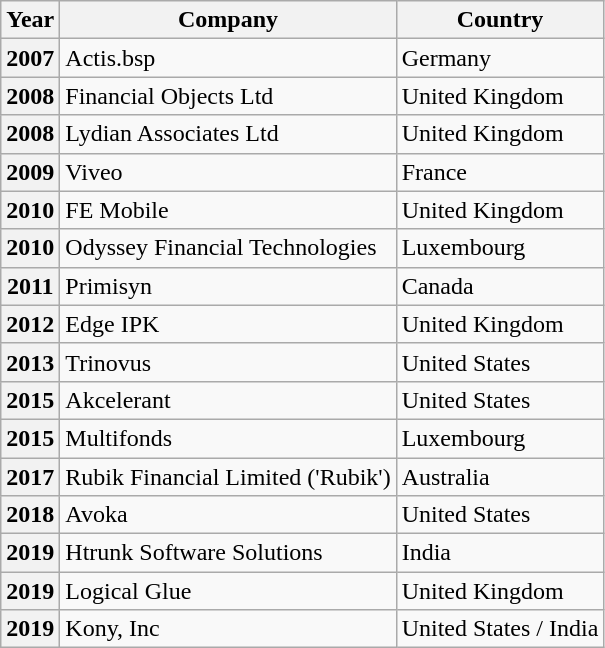<table class="wikitable sortable">
<tr>
<th scope="col">Year</th>
<th scope="col">Company</th>
<th scope="col">Country</th>
</tr>
<tr>
<th scope="row">2007</th>
<td>Actis.bsp</td>
<td>Germany</td>
</tr>
<tr>
<th scope="row">2008</th>
<td>Financial Objects Ltd</td>
<td>United Kingdom</td>
</tr>
<tr>
<th scope="row">2008</th>
<td>Lydian Associates Ltd</td>
<td>United Kingdom</td>
</tr>
<tr>
<th scope="row">2009</th>
<td>Viveo</td>
<td>France</td>
</tr>
<tr>
<th scope="row">2010</th>
<td>FE Mobile</td>
<td>United Kingdom</td>
</tr>
<tr>
<th scope="row">2010</th>
<td>Odyssey Financial Technologies</td>
<td>Luxembourg</td>
</tr>
<tr>
<th scope="row">2011</th>
<td>Primisyn</td>
<td>Canada</td>
</tr>
<tr>
<th scope="row">2012</th>
<td>Edge IPK</td>
<td>United Kingdom</td>
</tr>
<tr>
<th scope="row">2013</th>
<td>Trinovus</td>
<td>United States</td>
</tr>
<tr>
<th scope="row">2015</th>
<td>Akcelerant</td>
<td>United States</td>
</tr>
<tr>
<th scope="row">2015</th>
<td>Multifonds</td>
<td>Luxembourg</td>
</tr>
<tr>
<th scope="row">2017</th>
<td>Rubik Financial Limited ('Rubik')</td>
<td>Australia</td>
</tr>
<tr>
<th scope="row">2018</th>
<td>Avoka</td>
<td>United States</td>
</tr>
<tr>
<th scope="row">2019</th>
<td>Htrunk Software Solutions</td>
<td>India</td>
</tr>
<tr>
<th scope="row">2019</th>
<td>Logical Glue</td>
<td>United Kingdom</td>
</tr>
<tr>
<th scope="row">2019</th>
<td>Kony, Inc</td>
<td>United States / India</td>
</tr>
</table>
